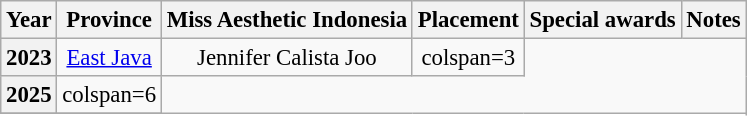<table class="wikitable " style="font-size: 95%; text-align:center;">
<tr>
<th>Year</th>
<th>Province</th>
<th>Miss Aesthetic Indonesia</th>
<th>Placement</th>
<th>Special awards</th>
<th>Notes</th>
</tr>
<tr>
<th>2023</th>
<td><a href='#'>East Java</a></td>
<td>Jennifer Calista Joo</td>
<td>colspan=3 </td>
</tr>
<tr>
<th>2025</th>
<td>colspan=6 </td>
</tr>
<tr>
</tr>
</table>
